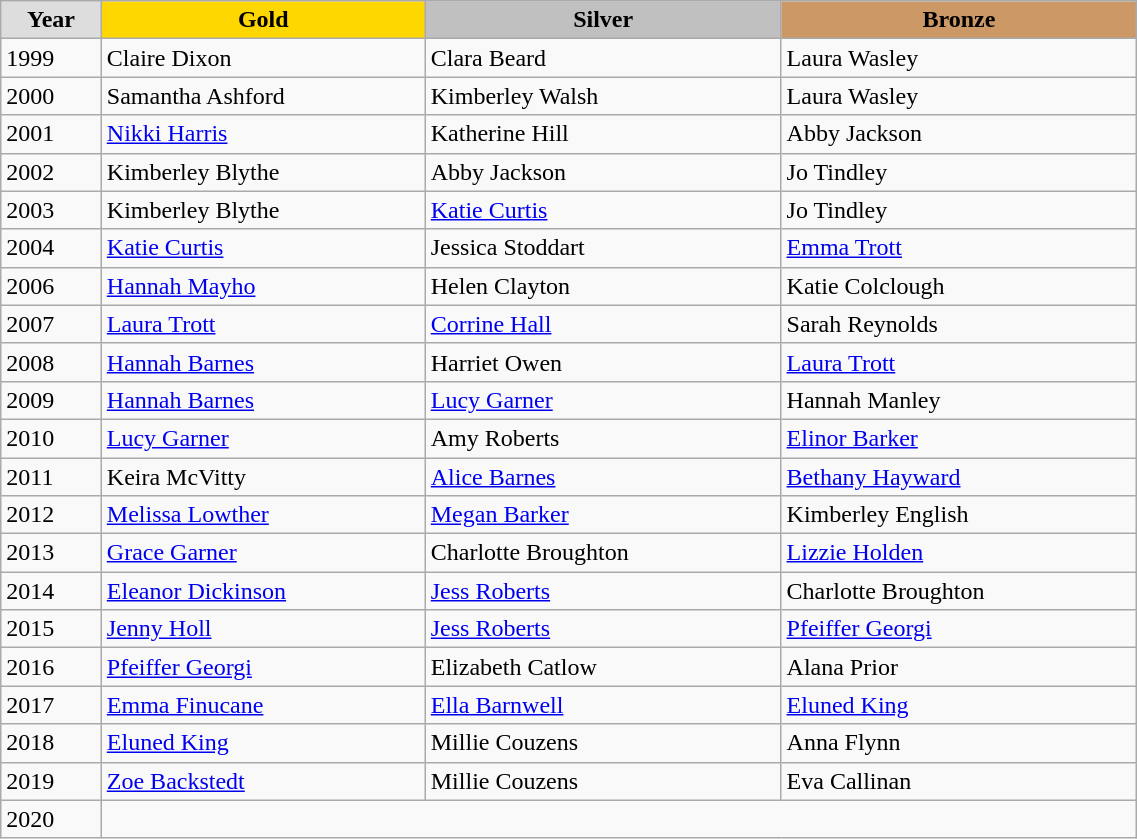<table class="wikitable" style="width: 60%; text-align:left;">
<tr>
<td style="background:#DDDDDD; font-weight:bold; text-align:center;">Year</td>
<td style="background:gold; font-weight:bold; text-align:center;">Gold</td>
<td style="background:silver; font-weight:bold; text-align:center;">Silver</td>
<td style="background:#cc9966; font-weight:bold; text-align:center;">Bronze</td>
</tr>
<tr>
<td>1999</td>
<td>Claire Dixon</td>
<td>Clara Beard</td>
<td>Laura Wasley</td>
</tr>
<tr>
<td>2000</td>
<td>Samantha Ashford</td>
<td>Kimberley Walsh</td>
<td>Laura Wasley</td>
</tr>
<tr>
<td>2001</td>
<td><a href='#'>Nikki Harris</a></td>
<td>Katherine Hill</td>
<td>Abby Jackson</td>
</tr>
<tr>
<td>2002</td>
<td>Kimberley Blythe</td>
<td>Abby Jackson</td>
<td>Jo Tindley</td>
</tr>
<tr>
<td>2003</td>
<td>Kimberley Blythe</td>
<td><a href='#'>Katie Curtis</a></td>
<td>Jo Tindley</td>
</tr>
<tr>
<td>2004</td>
<td><a href='#'>Katie Curtis</a></td>
<td>Jessica Stoddart</td>
<td><a href='#'>Emma Trott</a></td>
</tr>
<tr>
<td>2006</td>
<td><a href='#'>Hannah Mayho</a></td>
<td>Helen Clayton</td>
<td>Katie Colclough</td>
</tr>
<tr>
<td>2007</td>
<td><a href='#'>Laura Trott</a></td>
<td><a href='#'>Corrine Hall</a></td>
<td>Sarah Reynolds</td>
</tr>
<tr>
<td>2008</td>
<td><a href='#'>Hannah Barnes</a></td>
<td>Harriet Owen</td>
<td><a href='#'>Laura Trott</a></td>
</tr>
<tr>
<td>2009</td>
<td><a href='#'>Hannah Barnes</a></td>
<td><a href='#'>Lucy Garner</a></td>
<td>Hannah Manley</td>
</tr>
<tr>
<td>2010</td>
<td><a href='#'>Lucy Garner</a></td>
<td>Amy Roberts</td>
<td><a href='#'>Elinor Barker</a></td>
</tr>
<tr>
<td>2011</td>
<td>Keira McVitty</td>
<td><a href='#'>Alice Barnes</a></td>
<td><a href='#'>Bethany Hayward</a></td>
</tr>
<tr>
<td>2012</td>
<td><a href='#'>Melissa Lowther</a></td>
<td><a href='#'>Megan Barker</a></td>
<td>Kimberley English</td>
</tr>
<tr>
<td>2013</td>
<td><a href='#'>Grace Garner</a></td>
<td>Charlotte Broughton</td>
<td><a href='#'>Lizzie Holden</a></td>
</tr>
<tr>
<td>2014</td>
<td><a href='#'>Eleanor Dickinson</a></td>
<td><a href='#'>Jess Roberts</a></td>
<td>Charlotte Broughton</td>
</tr>
<tr>
<td>2015</td>
<td><a href='#'>Jenny Holl</a></td>
<td><a href='#'>Jess Roberts</a></td>
<td><a href='#'>Pfeiffer Georgi</a></td>
</tr>
<tr>
<td>2016</td>
<td><a href='#'>Pfeiffer Georgi</a></td>
<td>Elizabeth Catlow</td>
<td>Alana Prior</td>
</tr>
<tr>
<td>2017</td>
<td><a href='#'>Emma Finucane</a></td>
<td><a href='#'>Ella Barnwell</a></td>
<td><a href='#'>Eluned King</a></td>
</tr>
<tr>
<td>2018</td>
<td><a href='#'>Eluned King</a></td>
<td>Millie Couzens</td>
<td>Anna Flynn</td>
</tr>
<tr>
<td>2019</td>
<td><a href='#'>Zoe Backstedt</a></td>
<td>Millie Couzens</td>
<td>Eva Callinan</td>
</tr>
<tr>
<td>2020</td>
</tr>
</table>
